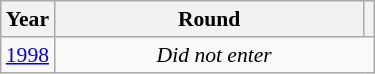<table class="wikitable" style="text-align: center; font-size:90%">
<tr>
<th>Year</th>
<th style="width:200px">Round</th>
<th></th>
</tr>
<tr>
<td><a href='#'>1998</a></td>
<td colspan="2"><em>Did not enter</em></td>
</tr>
</table>
